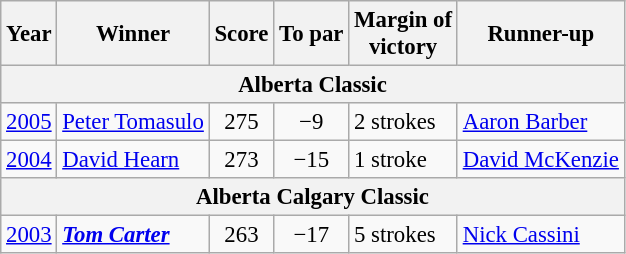<table class=wikitable style=font-size:95%>
<tr>
<th>Year</th>
<th>Winner</th>
<th>Score</th>
<th>To par</th>
<th>Margin of<br>victory</th>
<th>Runner-up</th>
</tr>
<tr>
<th colspan=7>Alberta Classic</th>
</tr>
<tr>
<td><a href='#'>2005</a></td>
<td> <a href='#'>Peter Tomasulo</a></td>
<td align=center>275</td>
<td align=center>−9</td>
<td>2 strokes</td>
<td> <a href='#'>Aaron Barber</a></td>
</tr>
<tr>
<td><a href='#'>2004</a></td>
<td> <a href='#'>David Hearn</a></td>
<td align=center>273</td>
<td align=center>−15</td>
<td>1 stroke</td>
<td> <a href='#'>David McKenzie</a></td>
</tr>
<tr>
<th colspan=7>Alberta Calgary Classic</th>
</tr>
<tr>
<td><a href='#'>2003</a></td>
<td> <strong><em><a href='#'>Tom Carter</a></em></strong></td>
<td align=center>263</td>
<td align=center>−17</td>
<td>5 strokes</td>
<td> <a href='#'>Nick Cassini</a></td>
</tr>
</table>
